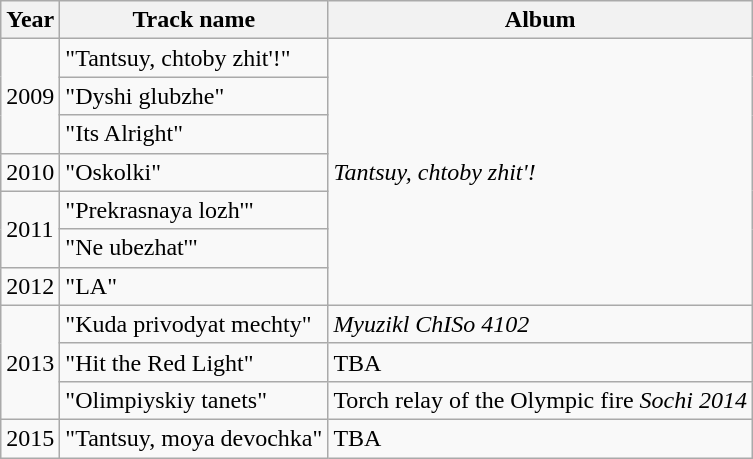<table class="wikitable">
<tr>
<th>Year</th>
<th>Track name</th>
<th>Album</th>
</tr>
<tr>
<td rowspan="3">2009</td>
<td>"Tantsuy, chtoby zhit'!"</td>
<td rowspan="7"><em>Tantsuy, chtoby zhit'!</em></td>
</tr>
<tr>
<td>"Dyshi glubzhe"</td>
</tr>
<tr>
<td>"Its Alright"</td>
</tr>
<tr>
<td>2010</td>
<td>"Oskolki"</td>
</tr>
<tr>
<td rowspan="2">2011</td>
<td>"Prekrasnaya lozh'"</td>
</tr>
<tr>
<td>"Ne ubezhat'"</td>
</tr>
<tr>
<td>2012</td>
<td>"LA"</td>
</tr>
<tr>
<td rowspan="3">2013</td>
<td>"Kuda privodyat mechty"</td>
<td><em>Myuzikl ChISo 4102</em></td>
</tr>
<tr>
<td>"Hit the Red Light"</td>
<td>TBA</td>
</tr>
<tr>
<td>"Olimpiyskiy tanets"</td>
<td>Torch relay of the Olympic fire <em>Sochi 2014</em></td>
</tr>
<tr>
<td>2015</td>
<td>"Tantsuy, moya devochka"</td>
<td>TBA</td>
</tr>
</table>
